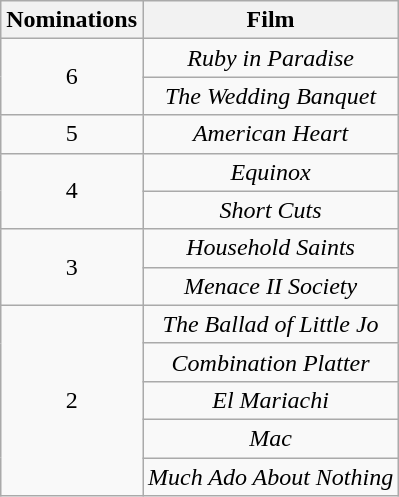<table class="wikitable" rowspan=2 border=2 style="text-align:center;">
<tr>
<th>Nominations</th>
<th>Film</th>
</tr>
<tr>
<td rowspan="2">6</td>
<td><em>Ruby in Paradise</em></td>
</tr>
<tr>
<td><em>The Wedding Banquet</em></td>
</tr>
<tr>
<td>5</td>
<td><em>American Heart</em></td>
</tr>
<tr>
<td rowspan="2">4</td>
<td><em>Equinox</em></td>
</tr>
<tr>
<td><em>Short Cuts</em></td>
</tr>
<tr>
<td rowspan="2">3</td>
<td><em>Household Saints</em></td>
</tr>
<tr>
<td><em>Menace II Society</em></td>
</tr>
<tr>
<td rowspan="5">2</td>
<td><em>The Ballad of Little Jo</em></td>
</tr>
<tr>
<td><em>Combination Platter</em></td>
</tr>
<tr>
<td><em>El Mariachi</em></td>
</tr>
<tr>
<td><em>Mac</em></td>
</tr>
<tr>
<td><em>Much Ado About Nothing</em></td>
</tr>
</table>
